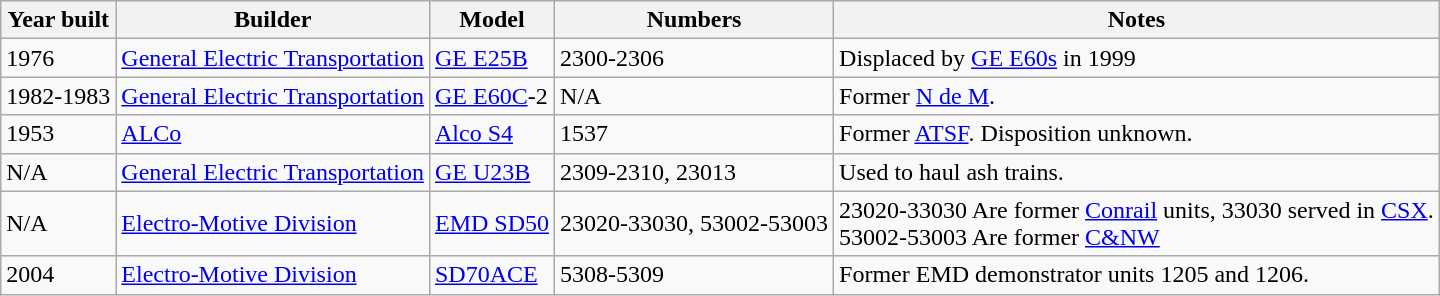<table class="wikitable sortable">
<tr>
<th>Year built</th>
<th>Builder</th>
<th>Model</th>
<th>Numbers</th>
<th>Notes</th>
</tr>
<tr>
<td>1976</td>
<td><a href='#'>General Electric Transportation</a></td>
<td><a href='#'>GE E25B</a></td>
<td>2300-2306</td>
<td>Displaced by <a href='#'>GE E60s</a> in 1999</td>
</tr>
<tr>
<td>1982-1983</td>
<td><a href='#'>General Electric Transportation</a></td>
<td><a href='#'>GE E60C</a>-2</td>
<td>N/A</td>
<td>Former <a href='#'>N de M</a>.</td>
</tr>
<tr>
<td>1953</td>
<td><a href='#'>ALCo</a></td>
<td><a href='#'>Alco S4</a></td>
<td>1537</td>
<td>Former <a href='#'>ATSF</a>. Disposition unknown.</td>
</tr>
<tr>
<td>N/A</td>
<td><a href='#'>General Electric Transportation</a></td>
<td><a href='#'>GE U23B</a></td>
<td>2309-2310, 23013</td>
<td>Used to haul ash trains.</td>
</tr>
<tr>
<td>N/A</td>
<td><a href='#'>Electro-Motive Division</a></td>
<td><a href='#'>EMD SD50</a></td>
<td>23020-33030, 53002-53003</td>
<td>23020-33030 Are former <a href='#'>Conrail</a> units, 33030 served in <a href='#'>CSX</a>.<br>53002-53003 Are former <a href='#'>C&NW</a></td>
</tr>
<tr>
<td>2004</td>
<td><a href='#'>Electro-Motive Division</a></td>
<td><a href='#'>SD70ACE</a></td>
<td>5308-5309</td>
<td>Former EMD demonstrator units 1205 and 1206.</td>
</tr>
</table>
